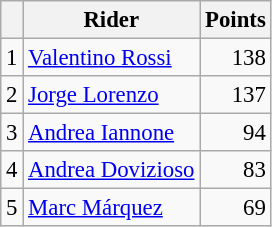<table class="wikitable" style="font-size: 95%;">
<tr>
<th></th>
<th>Rider</th>
<th>Points</th>
</tr>
<tr>
<td align=center>1</td>
<td> <a href='#'>Valentino Rossi</a></td>
<td align=right>138</td>
</tr>
<tr>
<td align=center>2</td>
<td> <a href='#'>Jorge Lorenzo</a></td>
<td align=right>137</td>
</tr>
<tr>
<td align=center>3</td>
<td> <a href='#'>Andrea Iannone</a></td>
<td align=right>94</td>
</tr>
<tr>
<td align=center>4</td>
<td> <a href='#'>Andrea Dovizioso</a></td>
<td align=right>83</td>
</tr>
<tr>
<td align=center>5</td>
<td> <a href='#'>Marc Márquez</a></td>
<td align=right>69</td>
</tr>
</table>
